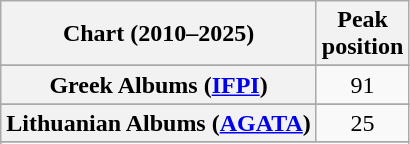<table class="wikitable sortable plainrowheaders" style="text-align:center">
<tr>
<th scope="col">Chart (2010–2025)</th>
<th scope="col">Peak<br>position</th>
</tr>
<tr>
</tr>
<tr>
</tr>
<tr>
</tr>
<tr>
</tr>
<tr>
</tr>
<tr>
</tr>
<tr>
</tr>
<tr>
</tr>
<tr>
</tr>
<tr>
</tr>
<tr>
</tr>
<tr>
<th scope="row">Greek Albums (<a href='#'>IFPI</a>)</th>
<td>91</td>
</tr>
<tr>
</tr>
<tr>
</tr>
<tr>
</tr>
<tr>
</tr>
<tr>
<th scope="row">Lithuanian Albums (<a href='#'>AGATA</a>)</th>
<td>25</td>
</tr>
<tr>
</tr>
<tr>
</tr>
<tr>
</tr>
<tr>
</tr>
<tr>
</tr>
<tr>
</tr>
<tr>
</tr>
<tr>
</tr>
<tr>
</tr>
<tr>
</tr>
<tr>
</tr>
</table>
